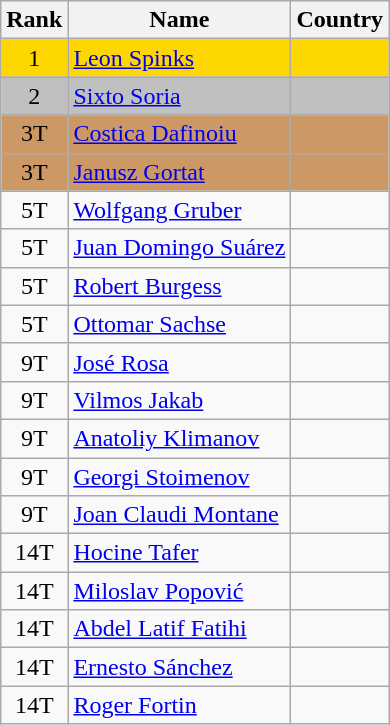<table class="wikitable sortable" style="text-align:center">
<tr>
<th>Rank</th>
<th>Name</th>
<th>Country</th>
</tr>
<tr bgcolor=gold>
<td>1</td>
<td align="left"><a href='#'>Leon Spinks</a></td>
<td align="left"></td>
</tr>
<tr bgcolor=silver>
<td>2</td>
<td align="left"><a href='#'>Sixto Soria</a></td>
<td align="left"></td>
</tr>
<tr bgcolor=#CC9966>
<td>3T</td>
<td align="left"><a href='#'>Costica Dafinoiu</a></td>
<td align="left"></td>
</tr>
<tr bgcolor=#CC9966>
<td>3T</td>
<td align="left"><a href='#'>Janusz Gortat</a></td>
<td align="left"></td>
</tr>
<tr>
<td>5T</td>
<td align="left"><a href='#'>Wolfgang Gruber</a></td>
<td align="left"></td>
</tr>
<tr>
<td>5T</td>
<td align="left"><a href='#'>Juan Domingo Suárez</a></td>
<td align="left"></td>
</tr>
<tr>
<td>5T</td>
<td align="left"><a href='#'>Robert Burgess</a></td>
<td align="left"></td>
</tr>
<tr>
<td>5T</td>
<td align="left"><a href='#'>Ottomar Sachse</a></td>
<td align="left"></td>
</tr>
<tr>
<td>9T</td>
<td align="left"><a href='#'>José Rosa</a></td>
<td align="left"></td>
</tr>
<tr>
<td>9T</td>
<td align="left"><a href='#'>Vilmos Jakab</a></td>
<td align="left"></td>
</tr>
<tr>
<td>9T</td>
<td align="left"><a href='#'>Anatoliy Klimanov</a></td>
<td align="left"></td>
</tr>
<tr>
<td>9T</td>
<td align="left"><a href='#'>Georgi Stoimenov</a></td>
<td align="left"></td>
</tr>
<tr>
<td>9T</td>
<td align="left"><a href='#'>Joan Claudi Montane</a></td>
<td align="left"></td>
</tr>
<tr>
<td>14T</td>
<td align="left"><a href='#'>Hocine Tafer</a></td>
<td align="left"></td>
</tr>
<tr>
<td>14T</td>
<td align="left"><a href='#'>Miloslav Popović</a></td>
<td align="left"></td>
</tr>
<tr>
<td>14T</td>
<td align="left"><a href='#'>Abdel Latif Fatihi</a></td>
<td align="left"></td>
</tr>
<tr>
<td>14T</td>
<td align="left"><a href='#'>Ernesto Sánchez</a></td>
<td align="left"></td>
</tr>
<tr>
<td>14T</td>
<td align="left"><a href='#'>Roger Fortin</a></td>
<td align="left"></td>
</tr>
</table>
